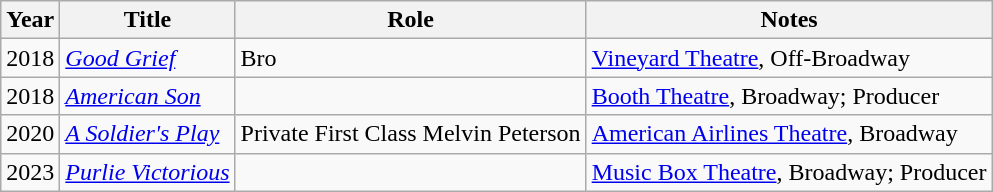<table class="wikitable sortable">
<tr>
<th>Year</th>
<th>Title</th>
<th>Role</th>
<th class="unsortable">Notes</th>
</tr>
<tr>
<td>2018</td>
<td><em><a href='#'>Good Grief</a></em></td>
<td>Bro</td>
<td><a href='#'>Vineyard Theatre</a>, Off-Broadway</td>
</tr>
<tr>
<td>2018</td>
<td><em><a href='#'>American Son</a></em></td>
<td></td>
<td><a href='#'>Booth Theatre</a>, Broadway; Producer</td>
</tr>
<tr>
<td>2020</td>
<td><em><a href='#'>A Soldier's Play</a></em></td>
<td>Private First Class Melvin Peterson</td>
<td><a href='#'>American Airlines Theatre</a>, Broadway</td>
</tr>
<tr>
<td>2023</td>
<td><em><a href='#'>Purlie Victorious</a></em></td>
<td></td>
<td><a href='#'>Music Box Theatre</a>, Broadway; Producer</td>
</tr>
</table>
